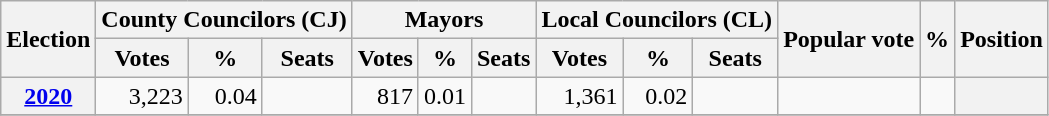<table class="wikitable" style="text-align: right;">
<tr>
<th rowspan="2">Election</th>
<th colspan="3">County Councilors (CJ)</th>
<th colspan="3">Mayors</th>
<th colspan="3">Local Councilors (CL)</th>
<th rowspan="2">Popular vote</th>
<th rowspan="2">%</th>
<th rowspan="2">Position</th>
</tr>
<tr>
<th>Votes</th>
<th>%</th>
<th>Seats</th>
<th>Votes</th>
<th>%</th>
<th>Seats</th>
<th>Votes</th>
<th>%</th>
<th>Seats</th>
</tr>
<tr>
<th><a href='#'>2020</a></th>
<td>3,223</td>
<td>0.04</td>
<td></td>
<td>817</td>
<td>0.01</td>
<td></td>
<td>1,361</td>
<td>0.02</td>
<td></td>
<td></td>
<td></td>
<th style="text-align: center;"></th>
</tr>
<tr>
</tr>
</table>
